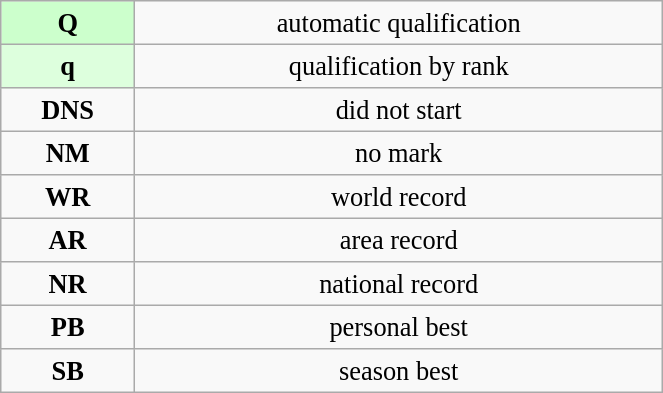<table class="wikitable" style=" text-align:center; font-size:110%;" width="35%">
<tr>
<td bgcolor="ccffcc"><strong>Q</strong></td>
<td>automatic qualification</td>
</tr>
<tr>
<td bgcolor="ddffdd"><strong>q</strong></td>
<td>qualification by rank</td>
</tr>
<tr>
<td><strong>DNS</strong></td>
<td>did not start</td>
</tr>
<tr>
<td><strong>NM</strong></td>
<td>no mark</td>
</tr>
<tr>
<td><strong>WR</strong></td>
<td>world record</td>
</tr>
<tr>
<td><strong>AR</strong></td>
<td>area record</td>
</tr>
<tr>
<td><strong>NR</strong></td>
<td>national record</td>
</tr>
<tr>
<td><strong>PB</strong></td>
<td>personal best</td>
</tr>
<tr>
<td><strong>SB</strong></td>
<td>season best</td>
</tr>
</table>
